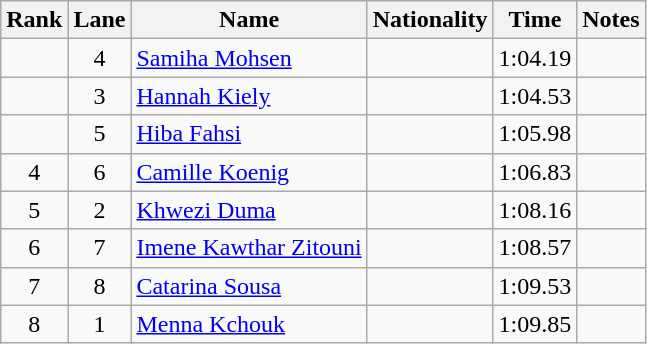<table class="wikitable sortable" style="text-align:center">
<tr>
<th>Rank</th>
<th>Lane</th>
<th>Name</th>
<th>Nationality</th>
<th>Time</th>
<th>Notes</th>
</tr>
<tr>
<td></td>
<td>4</td>
<td align=left><a href='#'>Samiha Mohsen</a></td>
<td align=left></td>
<td>1:04.19</td>
<td></td>
</tr>
<tr>
<td></td>
<td>3</td>
<td align=left><a href='#'>Hannah Kiely</a></td>
<td align=left></td>
<td>1:04.53</td>
<td></td>
</tr>
<tr>
<td></td>
<td>5</td>
<td align=left><a href='#'>Hiba Fahsi</a></td>
<td align=left></td>
<td>1:05.98</td>
<td></td>
</tr>
<tr>
<td>4</td>
<td>6</td>
<td align=left><a href='#'>Camille Koenig</a></td>
<td align=left></td>
<td>1:06.83</td>
<td></td>
</tr>
<tr>
<td>5</td>
<td>2</td>
<td align=left><a href='#'>Khwezi Duma</a></td>
<td align=left></td>
<td>1:08.16</td>
<td></td>
</tr>
<tr>
<td>6</td>
<td>7</td>
<td align=left><a href='#'>Imene Kawthar Zitouni</a></td>
<td align=left></td>
<td>1:08.57</td>
<td></td>
</tr>
<tr>
<td>7</td>
<td>8</td>
<td align=left><a href='#'>Catarina Sousa</a></td>
<td align=left></td>
<td>1:09.53</td>
<td></td>
</tr>
<tr>
<td>8</td>
<td>1</td>
<td align=left><a href='#'>Menna Kchouk</a></td>
<td align=left></td>
<td>1:09.85</td>
<td></td>
</tr>
</table>
